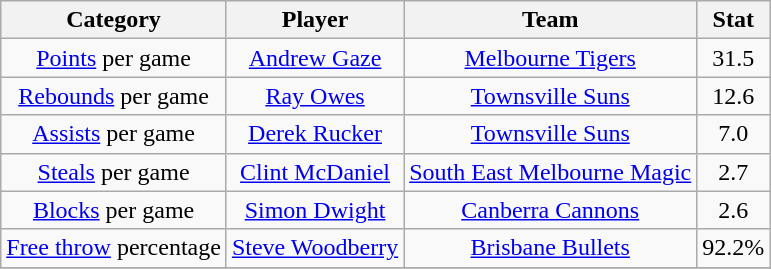<table class="wikitable" style="text-align:center">
<tr>
<th>Category</th>
<th>Player</th>
<th>Team</th>
<th>Stat</th>
</tr>
<tr>
<td><a href='#'>Points</a> per game</td>
<td><a href='#'>Andrew Gaze</a></td>
<td><a href='#'>Melbourne Tigers</a></td>
<td>31.5</td>
</tr>
<tr>
<td><a href='#'>Rebounds</a> per game</td>
<td><a href='#'>Ray Owes</a></td>
<td><a href='#'>Townsville Suns</a></td>
<td>12.6</td>
</tr>
<tr>
<td><a href='#'>Assists</a> per game</td>
<td><a href='#'>Derek Rucker</a></td>
<td><a href='#'>Townsville Suns</a></td>
<td>7.0</td>
</tr>
<tr>
<td><a href='#'>Steals</a> per game</td>
<td><a href='#'>Clint McDaniel</a></td>
<td><a href='#'>South East Melbourne Magic</a></td>
<td>2.7</td>
</tr>
<tr>
<td><a href='#'>Blocks</a> per game</td>
<td><a href='#'>Simon Dwight</a></td>
<td><a href='#'>Canberra Cannons</a></td>
<td>2.6</td>
</tr>
<tr>
<td><a href='#'>Free throw</a> percentage</td>
<td><a href='#'>Steve Woodberry</a></td>
<td><a href='#'>Brisbane Bullets</a></td>
<td>92.2%</td>
</tr>
<tr>
</tr>
</table>
